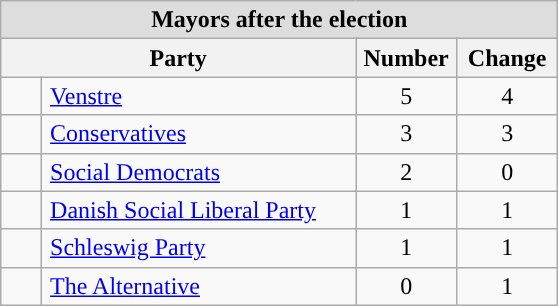<table class="wikitable" style="">
<tr>
<td colspan="4" style="background:#dddddd; text-align:center;"><strong>Mayors after the election</strong></td>
</tr>
<tr>
<th colspan="2">Party</th>
<th style="width:60px;">Number</th>
<th style="width:60px;">Change</th>
</tr>
<tr>
<td style="width:20px; background:"></td>
<td style="width:200px; padding-left:5px;"><a href='#'>Venstre</a></td>
<td style="text-align:center;">5</td>
<td style="text-align:center;"> 4</td>
</tr>
<tr>
<td style="background:"></td>
<td style="padding-left:5px;"><a href='#'>Conservatives</a></td>
<td style="text-align:center;">3</td>
<td style="text-align:center;"> 3</td>
</tr>
<tr>
<td style="background:"></td>
<td style="padding-left:5px;"><a href='#'>Social Democrats</a></td>
<td style="text-align:center;">2</td>
<td style="text-align:center;"> 0</td>
</tr>
<tr>
<td style="background:"></td>
<td style="padding-left:5px;"><a href='#'>Danish Social Liberal Party</a></td>
<td style="text-align:center;">1</td>
<td style="text-align:center;"> 1</td>
</tr>
<tr>
<td style="background:"></td>
<td style="padding-left:5px;"><a href='#'>Schleswig Party</a></td>
<td style="text-align:center;">1</td>
<td style="text-align:center;"> 1</td>
</tr>
<tr>
<td style="background:"></td>
<td style="padding-left:5px;"><a href='#'>The Alternative</a></td>
<td style="text-align:center;">0</td>
<td style="text-align:center;"> 1</td>
</tr>
</table>
